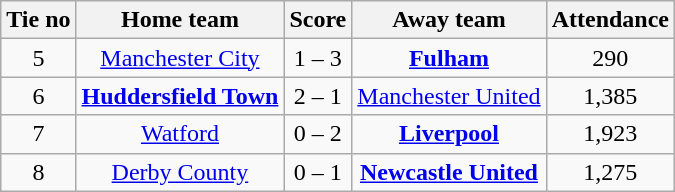<table class="wikitable" style="text-align:center">
<tr>
<th>Tie no</th>
<th>Home team</th>
<th>Score</th>
<th>Away team</th>
<th>Attendance</th>
</tr>
<tr>
<td>5</td>
<td><a href='#'>Manchester City</a></td>
<td>1 – 3</td>
<td><strong><a href='#'>Fulham</a></strong></td>
<td>290</td>
</tr>
<tr>
<td>6</td>
<td><strong><a href='#'>Huddersfield Town</a></strong></td>
<td>2  – 1</td>
<td><a href='#'>Manchester United</a></td>
<td>1,385</td>
</tr>
<tr>
<td>7</td>
<td><a href='#'>Watford</a></td>
<td>0 – 2</td>
<td><strong><a href='#'>Liverpool</a></strong></td>
<td>1,923</td>
</tr>
<tr>
<td>8</td>
<td><a href='#'>Derby County</a></td>
<td>0 – 1</td>
<td><strong><a href='#'>Newcastle United</a></strong></td>
<td>1,275</td>
</tr>
</table>
